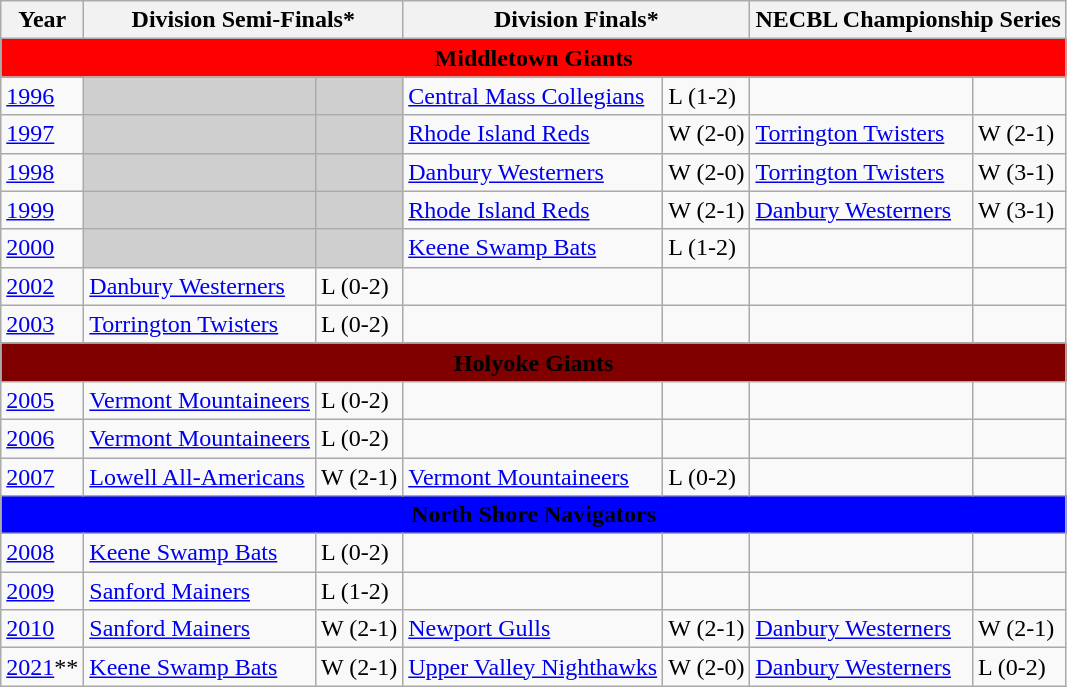<table class="wikitable">
<tr>
<th>Year</th>
<th colspan=2>Division Semi-Finals*</th>
<th colspan=2>Division Finals*</th>
<th colspan=2>NECBL Championship Series</th>
</tr>
<tr>
<th style="background-color:red" colspan="7"><span>Middletown Giants</span></th>
</tr>
<tr>
<td><a href='#'>1996</a></td>
<th style="background-color:#cfcfcf;"></th>
<th style="background-color:#cfcfcf;"></th>
<td><a href='#'>Central Mass Collegians</a></td>
<td>L (1-2)</td>
<td></td>
<td></td>
</tr>
<tr>
<td><a href='#'>1997</a></td>
<th style="background-color:#cfcfcf;"></th>
<th style="background-color:#cfcfcf;"></th>
<td><a href='#'>Rhode Island Reds</a></td>
<td>W (2-0)</td>
<td><a href='#'>Torrington Twisters</a></td>
<td>W (2-1)</td>
</tr>
<tr>
<td><a href='#'>1998</a></td>
<th style="background-color:#cfcfcf;"></th>
<th style="background-color:#cfcfcf;"></th>
<td><a href='#'>Danbury Westerners</a></td>
<td>W (2-0)</td>
<td><a href='#'>Torrington Twisters</a></td>
<td>W (3-1)</td>
</tr>
<tr>
<td><a href='#'>1999</a></td>
<th style="background-color:#cfcfcf;"></th>
<th style="background-color:#cfcfcf;"></th>
<td><a href='#'>Rhode Island Reds</a></td>
<td>W (2-1)</td>
<td><a href='#'>Danbury Westerners</a></td>
<td>W (3-1)</td>
</tr>
<tr>
<td><a href='#'>2000</a></td>
<th style="background-color:#cfcfcf;"></th>
<th style="background-color:#cfcfcf;"></th>
<td><a href='#'>Keene Swamp Bats</a></td>
<td>L (1-2)</td>
<td></td>
<td></td>
</tr>
<tr>
<td><a href='#'>2002</a></td>
<td><a href='#'>Danbury Westerners</a></td>
<td>L (0-2)</td>
<td></td>
<td></td>
<td></td>
<td></td>
</tr>
<tr>
<td><a href='#'>2003</a></td>
<td><a href='#'>Torrington Twisters</a></td>
<td>L (0-2)</td>
<td></td>
<td></td>
<td></td>
<td></td>
</tr>
<tr>
<th style="background-color:maroon" colspan="7"><span>Holyoke Giants</span></th>
</tr>
<tr>
<td><a href='#'>2005</a></td>
<td><a href='#'>Vermont Mountaineers</a></td>
<td>L (0-2)</td>
<td></td>
<td></td>
<td></td>
<td></td>
</tr>
<tr>
<td><a href='#'>2006</a></td>
<td><a href='#'>Vermont Mountaineers</a></td>
<td>L (0-2)</td>
<td></td>
<td></td>
<td></td>
<td></td>
</tr>
<tr>
<td><a href='#'>2007</a></td>
<td><a href='#'>Lowell All-Americans</a></td>
<td>W (2-1)</td>
<td><a href='#'>Vermont Mountaineers</a></td>
<td>L (0-2)</td>
<td></td>
<td></td>
</tr>
<tr>
<th style="background-color:blue" colspan="7"><span>North Shore Navigators</span></th>
</tr>
<tr>
<td><a href='#'>2008</a></td>
<td><a href='#'>Keene Swamp Bats</a></td>
<td>L (0-2)</td>
<td></td>
<td></td>
<td></td>
<td></td>
</tr>
<tr>
<td><a href='#'>2009</a></td>
<td><a href='#'>Sanford Mainers</a></td>
<td>L (1-2)</td>
<td></td>
<td></td>
<td></td>
<td></td>
</tr>
<tr>
<td><a href='#'>2010</a></td>
<td><a href='#'>Sanford Mainers</a></td>
<td>W (2-1)</td>
<td><a href='#'>Newport Gulls</a></td>
<td>W (2-1)</td>
<td><a href='#'>Danbury Westerners</a></td>
<td>W (2-1)</td>
</tr>
<tr>
<td><a href='#'>2021</a>**</td>
<td><a href='#'>Keene Swamp Bats</a></td>
<td>W (2-1)</td>
<td><a href='#'>Upper Valley Nighthawks</a></td>
<td>W (2-0)</td>
<td><a href='#'>Danbury Westerners</a></td>
<td>L (0-2)</td>
</tr>
</table>
